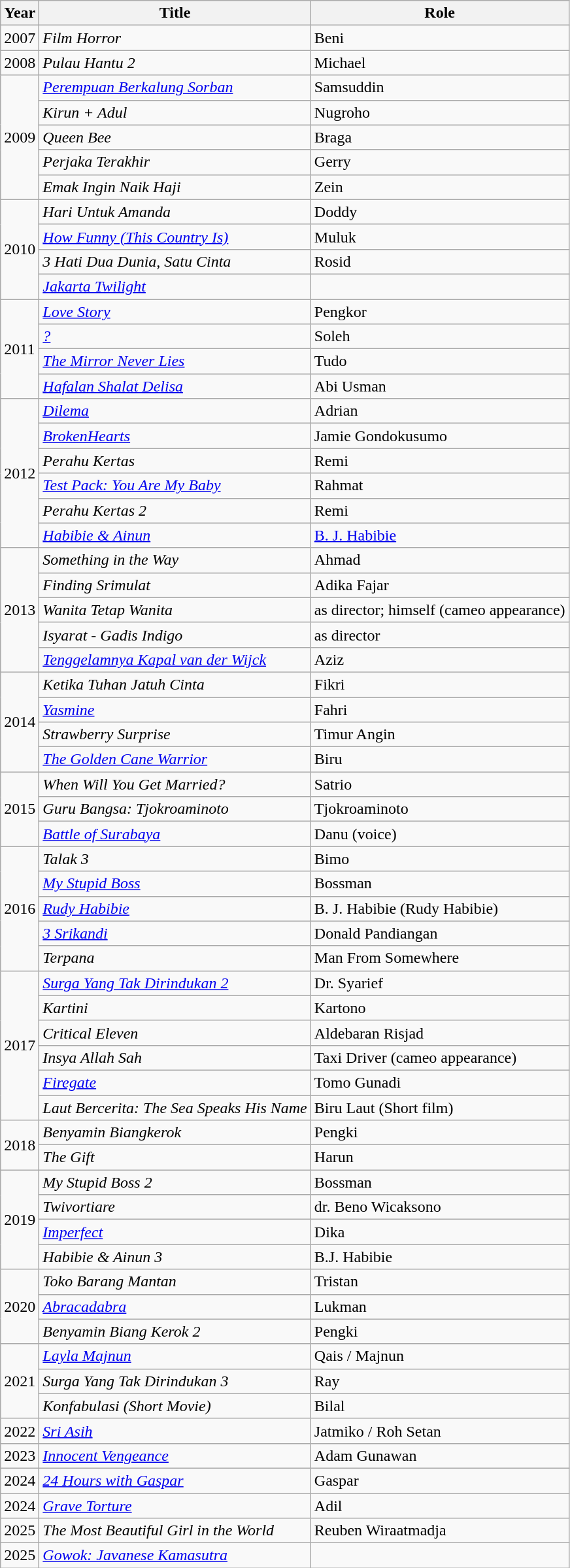<table class="wikitable">
<tr style="text-align:center;">
<th>Year</th>
<th>Title</th>
<th>Role</th>
</tr>
<tr>
<td>2007</td>
<td><em>Film Horror</em></td>
<td>Beni</td>
</tr>
<tr>
<td>2008</td>
<td><em>Pulau Hantu 2</em></td>
<td>Michael</td>
</tr>
<tr>
<td rowspan="5">2009</td>
<td><em><a href='#'>Perempuan Berkalung Sorban</a></em></td>
<td>Samsuddin</td>
</tr>
<tr>
<td><em>Kirun + Adul</em></td>
<td>Nugroho</td>
</tr>
<tr>
<td><em>Queen Bee</em></td>
<td>Braga</td>
</tr>
<tr>
<td><em>Perjaka Terakhir</em></td>
<td>Gerry</td>
</tr>
<tr>
<td><em>Emak Ingin Naik Haji</em></td>
<td>Zein</td>
</tr>
<tr>
<td rowspan="4">2010</td>
<td><em>Hari Untuk Amanda</em></td>
<td>Doddy</td>
</tr>
<tr>
<td><em><a href='#'>How Funny (This Country Is)</a></em></td>
<td>Muluk</td>
</tr>
<tr>
<td><em>3 Hati Dua Dunia, Satu Cinta</em></td>
<td>Rosid</td>
</tr>
<tr>
<td><em><a href='#'>Jakarta Twilight</a></em></td>
<td></td>
</tr>
<tr>
<td rowspan="4">2011</td>
<td><em><a href='#'>Love Story</a></em></td>
<td>Pengkor</td>
</tr>
<tr>
<td><em><a href='#'>?</a></em></td>
<td>Soleh</td>
</tr>
<tr>
<td><em><a href='#'>The Mirror Never Lies</a></em></td>
<td>Tudo</td>
</tr>
<tr>
<td><em><a href='#'>Hafalan Shalat Delisa</a></em></td>
<td>Abi Usman</td>
</tr>
<tr>
<td rowspan="6">2012</td>
<td><em><a href='#'>Dilema</a></em></td>
<td>Adrian</td>
</tr>
<tr>
<td><em><a href='#'>BrokenHearts</a></em></td>
<td>Jamie Gondokusumo</td>
</tr>
<tr>
<td><em>Perahu Kertas</em></td>
<td>Remi</td>
</tr>
<tr>
<td><em><a href='#'>Test Pack: You Are My Baby</a></em></td>
<td>Rahmat</td>
</tr>
<tr>
<td><em>Perahu Kertas 2</em></td>
<td>Remi</td>
</tr>
<tr>
<td><em><a href='#'>Habibie & Ainun</a></em></td>
<td><a href='#'>B. J. Habibie</a></td>
</tr>
<tr>
<td rowspan="5">2013</td>
<td><em>Something in the Way</em></td>
<td>Ahmad</td>
</tr>
<tr>
<td><em>Finding Srimulat</em></td>
<td>Adika Fajar</td>
</tr>
<tr>
<td><em>Wanita Tetap Wanita</em></td>
<td>as director; himself (cameo appearance)</td>
</tr>
<tr>
<td><em>Isyarat - Gadis Indigo</em></td>
<td>as director</td>
</tr>
<tr>
<td><em><a href='#'>Tenggelamnya Kapal van der Wijck</a></em></td>
<td>Aziz</td>
</tr>
<tr>
<td rowspan="4">2014</td>
<td><em>Ketika Tuhan Jatuh Cinta</em></td>
<td>Fikri</td>
</tr>
<tr>
<td><em><a href='#'>Yasmine</a></em></td>
<td>Fahri</td>
</tr>
<tr>
<td><em>Strawberry Surprise</em></td>
<td>Timur Angin</td>
</tr>
<tr>
<td><em><a href='#'>The Golden Cane Warrior</a></em></td>
<td>Biru</td>
</tr>
<tr>
<td rowspan="3">2015</td>
<td><em>When Will You Get Married?</em></td>
<td>Satrio</td>
</tr>
<tr>
<td><em>Guru Bangsa: Tjokroaminoto</em></td>
<td>Tjokroaminoto</td>
</tr>
<tr>
<td><em><a href='#'>Battle of Surabaya</a></em></td>
<td>Danu (voice)</td>
</tr>
<tr>
<td rowspan="5">2016</td>
<td><em>Talak 3</em></td>
<td>Bimo</td>
</tr>
<tr>
<td><em><a href='#'>My Stupid Boss</a></em></td>
<td>Bossman</td>
</tr>
<tr>
<td><em><a href='#'>Rudy Habibie</a></em></td>
<td>B. J. Habibie (Rudy Habibie)</td>
</tr>
<tr>
<td><em><a href='#'>3 Srikandi</a></em></td>
<td>Donald Pandiangan</td>
</tr>
<tr>
<td><em>Terpana</em></td>
<td>Man From Somewhere</td>
</tr>
<tr>
<td rowspan="6">2017</td>
<td><em><a href='#'>Surga Yang Tak Dirindukan 2</a></em></td>
<td>Dr. Syarief</td>
</tr>
<tr>
<td><em>Kartini</em></td>
<td>Kartono</td>
</tr>
<tr>
<td><em>Critical Eleven</em></td>
<td>Aldebaran Risjad</td>
</tr>
<tr>
<td><em>Insya Allah Sah</em></td>
<td>Taxi Driver (cameo appearance)</td>
</tr>
<tr>
<td><em><a href='#'>Firegate</a></em></td>
<td>Tomo Gunadi</td>
</tr>
<tr>
<td><em>Laut Bercerita: The Sea Speaks His Name</em></td>
<td>Biru Laut (Short film)</td>
</tr>
<tr>
<td rowspan="2">2018</td>
<td><em>Benyamin Biangkerok</em></td>
<td>Pengki</td>
</tr>
<tr>
<td><em>The Gift</em></td>
<td>Harun</td>
</tr>
<tr>
<td rowspan="4">2019</td>
<td><em>My Stupid Boss 2</em></td>
<td>Bossman</td>
</tr>
<tr>
<td><em>Twivortiare</em></td>
<td>dr. Beno Wicaksono</td>
</tr>
<tr>
<td><em><a href='#'>Imperfect</a></em></td>
<td>Dika</td>
</tr>
<tr>
<td><em>Habibie & Ainun 3</em></td>
<td>B.J. Habibie</td>
</tr>
<tr>
<td rowspan="3">2020</td>
<td><em>Toko Barang Mantan</em></td>
<td>Tristan</td>
</tr>
<tr>
<td><em><a href='#'>Abracadabra</a></em></td>
<td>Lukman</td>
</tr>
<tr>
<td><em>Benyamin Biang Kerok 2</em></td>
<td>Pengki</td>
</tr>
<tr>
<td rowspan="3">2021</td>
<td><em><a href='#'>Layla Majnun</a></em></td>
<td>Qais / Majnun</td>
</tr>
<tr>
<td><em>Surga Yang Tak Dirindukan 3</em></td>
<td>Ray</td>
</tr>
<tr>
<td><em>Konfabulasi (Short Movie)</em></td>
<td>Bilal</td>
</tr>
<tr>
<td rowspan="1">2022</td>
<td><em><a href='#'>Sri Asih</a></em></td>
<td>Jatmiko / Roh Setan</td>
</tr>
<tr>
<td>2023</td>
<td><em><a href='#'>Innocent Vengeance</a></em></td>
<td>Adam Gunawan</td>
</tr>
<tr>
<td>2024</td>
<td><em><a href='#'>24 Hours with Gaspar</a></em></td>
<td>Gaspar</td>
</tr>
<tr>
<td>2024</td>
<td><em><a href='#'>Grave Torture</a></em></td>
<td>Adil</td>
</tr>
<tr>
<td>2025</td>
<td><em>The Most Beautiful Girl in the World</em></td>
<td>Reuben Wiraatmadja</td>
</tr>
<tr>
<td>2025</td>
<td><em><a href='#'>Gowok: Javanese Kamasutra</a></em></td>
<td></td>
</tr>
</table>
